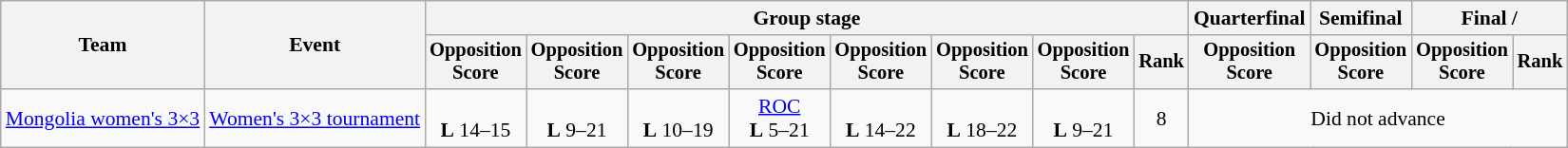<table class="wikitable" style="text-align:center; font-size:90%">
<tr>
<th rowspan=2>Team</th>
<th rowspan=2>Event</th>
<th colspan=8>Group stage</th>
<th>Quarterfinal</th>
<th>Semifinal</th>
<th colspan=2>Final / </th>
</tr>
<tr style="font-size:95%">
<th>Opposition<br>Score</th>
<th>Opposition<br>Score</th>
<th>Opposition<br>Score</th>
<th>Opposition<br>Score</th>
<th>Opposition<br>Score</th>
<th>Opposition<br>Score</th>
<th>Opposition<br>Score</th>
<th>Rank</th>
<th>Opposition<br>Score</th>
<th>Opposition<br>Score</th>
<th>Opposition<br>Score</th>
<th>Rank</th>
</tr>
<tr>
<td align=left><a href='#'>Mongolia women's 3×3</a></td>
<td align=left><a href='#'>Women's 3×3 tournament</a></td>
<td><br><strong>L</strong> 14–15</td>
<td><br><strong>L</strong> 9–21</td>
<td><br><strong>L</strong> 10–19</td>
<td> <a href='#'>ROC</a><br><strong>L</strong> 5–21</td>
<td><br><strong>L</strong> 14–22</td>
<td><br><strong>L</strong> 18–22</td>
<td><br><strong>L</strong> 9–21</td>
<td>8</td>
<td colspan="4">Did not advance</td>
</tr>
</table>
